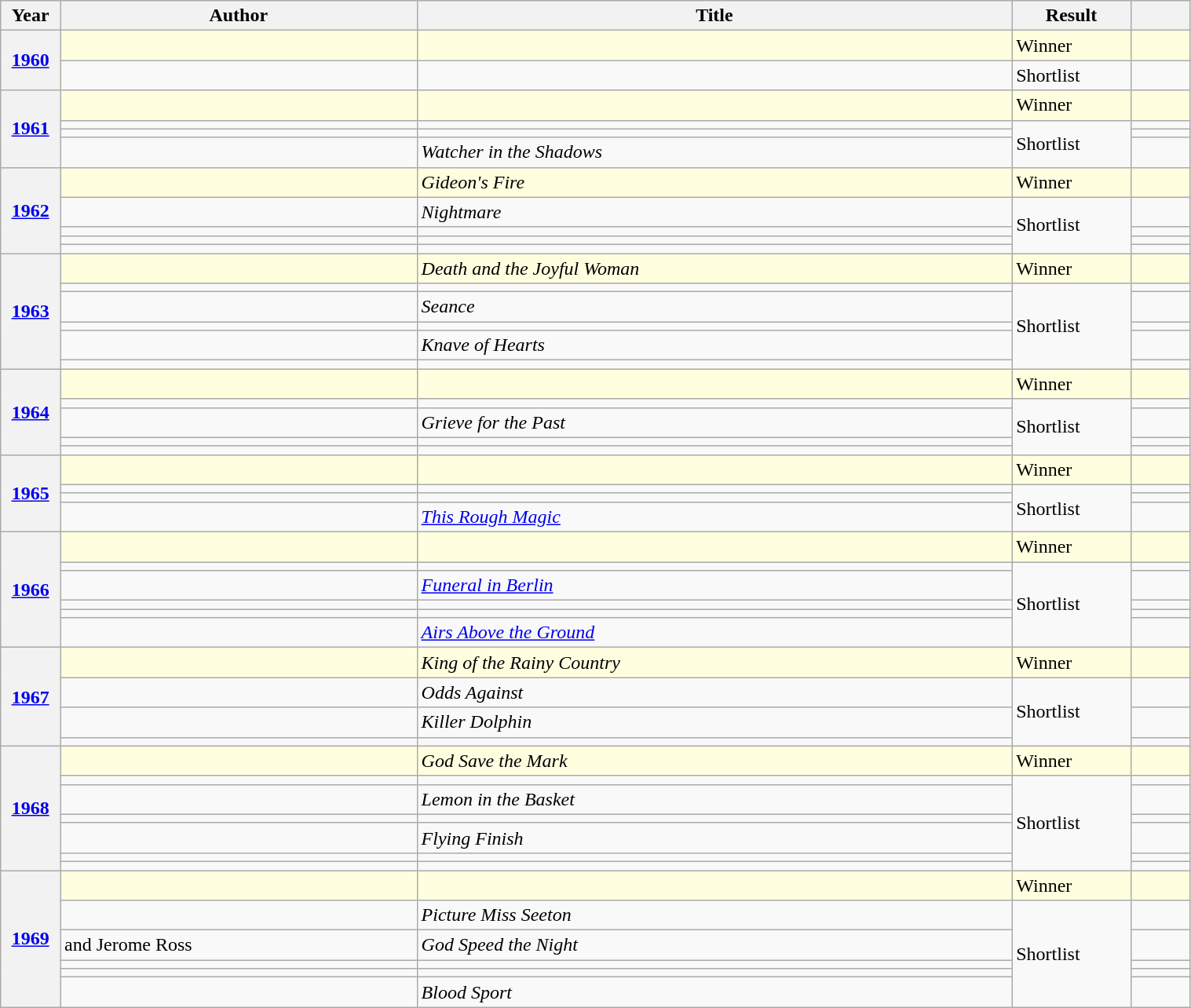<table class="wikitable sortable mw-collapsible" style="width:80%">
<tr>
<th scope="col" width="5%">Year</th>
<th scope="col" width="30%">Author</th>
<th scope="col" width="50%">Title</th>
<th scope="col" width="10%">Result</th>
<th scope="col" width="5%"></th>
</tr>
<tr style="background:lightyellow;">
<th rowspan="2"><a href='#'>1960</a></th>
<td></td>
<td></td>
<td>Winner</td>
<td></td>
</tr>
<tr>
<td></td>
<td></td>
<td>Shortlist</td>
<td></td>
</tr>
<tr style="background:lightyellow;">
<th rowspan="4"><a href='#'>1961</a></th>
<td></td>
<td></td>
<td>Winner</td>
<td></td>
</tr>
<tr>
<td></td>
<td></td>
<td rowspan="3">Shortlist</td>
<td></td>
</tr>
<tr>
<td></td>
<td></td>
<td></td>
</tr>
<tr>
<td></td>
<td><em>Watcher in the Shadows</em></td>
<td></td>
</tr>
<tr style="background:lightyellow;">
<th rowspan="5"><a href='#'>1962</a></th>
<td></td>
<td><em>Gideon's Fire</em></td>
<td>Winner</td>
<td></td>
</tr>
<tr>
<td></td>
<td><em>Nightmare</em></td>
<td rowspan="4">Shortlist</td>
<td></td>
</tr>
<tr>
<td></td>
<td></td>
<td></td>
</tr>
<tr>
<td></td>
<td></td>
<td></td>
</tr>
<tr>
<td></td>
<td></td>
<td></td>
</tr>
<tr style="background:lightyellow;">
<th rowspan="6"><a href='#'>1963</a></th>
<td></td>
<td><em>Death and the Joyful Woman</em></td>
<td>Winner</td>
<td></td>
</tr>
<tr>
<td></td>
<td></td>
<td rowspan="5">Shortlist</td>
<td></td>
</tr>
<tr>
<td></td>
<td><em>Seance</em></td>
<td></td>
</tr>
<tr>
<td></td>
<td></td>
<td></td>
</tr>
<tr>
<td></td>
<td><em>Knave of Hearts</em></td>
<td></td>
</tr>
<tr>
<td></td>
<td></td>
<td></td>
</tr>
<tr style="background:lightyellow;">
<th rowspan="5"><a href='#'>1964</a></th>
<td></td>
<td></td>
<td>Winner</td>
<td></td>
</tr>
<tr>
<td></td>
<td></td>
<td rowspan="4">Shortlist</td>
<td></td>
</tr>
<tr>
<td></td>
<td><em>Grieve for the Past</em></td>
<td></td>
</tr>
<tr>
<td></td>
<td></td>
<td></td>
</tr>
<tr>
<td></td>
<td></td>
<td></td>
</tr>
<tr style="background:lightyellow;">
<th rowspan="4"><a href='#'>1965</a></th>
<td></td>
<td></td>
<td>Winner</td>
<td></td>
</tr>
<tr>
<td></td>
<td></td>
<td rowspan="3">Shortlist</td>
<td></td>
</tr>
<tr>
<td></td>
<td></td>
<td></td>
</tr>
<tr>
<td></td>
<td><em><a href='#'>This Rough Magic</a></em></td>
<td></td>
</tr>
<tr style="background:lightyellow;">
<th rowspan="6"><a href='#'>1966</a></th>
<td></td>
<td></td>
<td>Winner</td>
<td></td>
</tr>
<tr>
<td></td>
<td></td>
<td rowspan="5">Shortlist</td>
<td></td>
</tr>
<tr>
<td></td>
<td><em><a href='#'>Funeral in Berlin</a></em></td>
<td></td>
</tr>
<tr>
<td></td>
<td></td>
<td></td>
</tr>
<tr>
<td></td>
<td></td>
<td></td>
</tr>
<tr>
<td></td>
<td><em><a href='#'>Airs Above the Ground</a></em></td>
<td></td>
</tr>
<tr style="background:lightyellow;">
<th rowspan="4"><a href='#'>1967</a></th>
<td></td>
<td><em>King of the Rainy Country</em></td>
<td>Winner</td>
<td></td>
</tr>
<tr>
<td></td>
<td><em>Odds Against</em></td>
<td rowspan="3">Shortlist</td>
<td></td>
</tr>
<tr>
<td></td>
<td><em>Killer Dolphin</em></td>
<td></td>
</tr>
<tr>
<td></td>
<td></td>
<td></td>
</tr>
<tr style="background:lightyellow;">
<th rowspan="7"><a href='#'>1968</a></th>
<td></td>
<td><em>God Save the Mark</em></td>
<td>Winner</td>
<td></td>
</tr>
<tr>
<td></td>
<td></td>
<td rowspan="6">Shortlist</td>
<td></td>
</tr>
<tr>
<td></td>
<td><em>Lemon in the Basket</em></td>
<td></td>
</tr>
<tr>
<td></td>
<td></td>
<td></td>
</tr>
<tr>
<td></td>
<td><em>Flying Finish</em></td>
<td></td>
</tr>
<tr>
<td></td>
<td></td>
<td></td>
</tr>
<tr>
<td></td>
<td></td>
<td></td>
</tr>
<tr style="background:lightyellow;">
<th rowspan="6"><a href='#'>1969</a></th>
<td></td>
<td></td>
<td>Winner</td>
<td></td>
</tr>
<tr>
<td></td>
<td><em>Picture Miss Seeton</em></td>
<td rowspan="5">Shortlist</td>
<td></td>
</tr>
<tr>
<td> and Jerome Ross</td>
<td><em>God Speed the Night</em></td>
<td></td>
</tr>
<tr>
<td></td>
<td></td>
<td></td>
</tr>
<tr>
<td></td>
<td></td>
<td></td>
</tr>
<tr>
<td></td>
<td><em>Blood Sport</em></td>
<td></td>
</tr>
</table>
